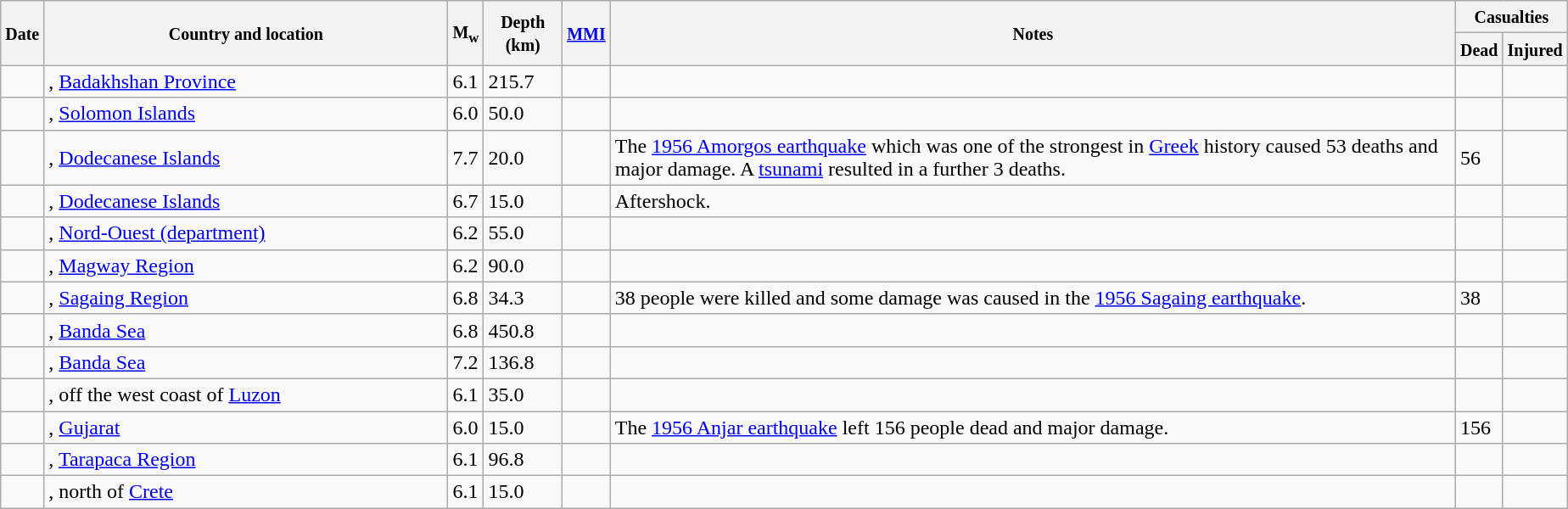<table class="wikitable sortable sort-under" style="border:1px black; margin-left:1em;">
<tr>
<th rowspan="2"><small>Date</small></th>
<th rowspan="2" style="width: 310px"><small>Country and location</small></th>
<th rowspan="2"><small>M<sub>w</sub></small></th>
<th rowspan="2"><small>Depth (km)</small></th>
<th rowspan="2"><small><a href='#'>MMI</a></small></th>
<th rowspan="2" class="unsortable"><small>Notes</small></th>
<th colspan="2"><small>Casualties</small></th>
</tr>
<tr>
<th><small>Dead</small></th>
<th><small>Injured</small></th>
</tr>
<tr>
<td></td>
<td>, <a href='#'>Badakhshan Province</a></td>
<td>6.1</td>
<td>215.7</td>
<td></td>
<td></td>
<td></td>
<td></td>
</tr>
<tr>
<td></td>
<td>, <a href='#'>Solomon Islands</a></td>
<td>6.0</td>
<td>50.0</td>
<td></td>
<td></td>
<td></td>
<td></td>
</tr>
<tr>
<td></td>
<td>, <a href='#'>Dodecanese Islands</a></td>
<td>7.7</td>
<td>20.0</td>
<td></td>
<td>The <a href='#'>1956 Amorgos earthquake</a> which was one of the strongest in <a href='#'>Greek</a> history caused 53 deaths and major damage. A <a href='#'>tsunami</a> resulted in a further 3 deaths.</td>
<td>56</td>
<td></td>
</tr>
<tr>
<td></td>
<td>, <a href='#'>Dodecanese Islands</a></td>
<td>6.7</td>
<td>15.0</td>
<td></td>
<td>Aftershock.</td>
<td></td>
<td></td>
</tr>
<tr>
<td></td>
<td>, <a href='#'>Nord-Ouest (department)</a></td>
<td>6.2</td>
<td>55.0</td>
<td></td>
<td></td>
<td></td>
<td></td>
</tr>
<tr>
<td></td>
<td>, <a href='#'>Magway Region</a></td>
<td>6.2</td>
<td>90.0</td>
<td></td>
<td></td>
<td></td>
<td></td>
</tr>
<tr>
<td></td>
<td>, <a href='#'>Sagaing Region</a></td>
<td>6.8</td>
<td>34.3</td>
<td></td>
<td>38 people were killed and some damage was caused in the <a href='#'>1956 Sagaing earthquake</a>.</td>
<td>38</td>
<td></td>
</tr>
<tr>
<td></td>
<td>, <a href='#'>Banda Sea</a></td>
<td>6.8</td>
<td>450.8</td>
<td></td>
<td></td>
<td></td>
<td></td>
</tr>
<tr>
<td></td>
<td>, <a href='#'>Banda Sea</a></td>
<td>7.2</td>
<td>136.8</td>
<td></td>
<td></td>
<td></td>
<td></td>
</tr>
<tr>
<td></td>
<td>, off the west coast of <a href='#'>Luzon</a></td>
<td>6.1</td>
<td>35.0</td>
<td></td>
<td></td>
<td></td>
<td></td>
</tr>
<tr>
<td></td>
<td>, <a href='#'>Gujarat</a></td>
<td>6.0</td>
<td>15.0</td>
<td></td>
<td>The <a href='#'>1956 Anjar earthquake</a> left 156 people dead and major damage.</td>
<td>156</td>
<td></td>
</tr>
<tr>
<td></td>
<td>, <a href='#'>Tarapaca Region</a></td>
<td>6.1</td>
<td>96.8</td>
<td></td>
<td></td>
<td></td>
<td></td>
</tr>
<tr>
<td></td>
<td>, north of <a href='#'>Crete</a></td>
<td>6.1</td>
<td>15.0</td>
<td></td>
<td></td>
<td></td>
<td></td>
</tr>
</table>
